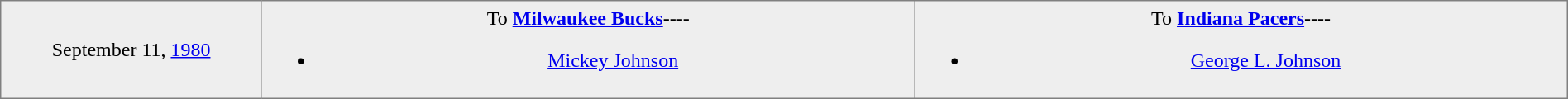<table border="1" style="border-collapse:collapse; text-align:center; width:100%;"  cellpadding="5">
<tr style="background:#eee;">
<td style="width:12%">September 11, <a href='#'>1980</a></td>
<td style="width:30%; vertical-align:top;">To <strong><a href='#'>Milwaukee Bucks</a></strong>----<br><ul><li><a href='#'>Mickey Johnson</a></li></ul></td>
<td style="width:30%; vertical-align:top;">To <strong><a href='#'>Indiana Pacers</a></strong>----<br><ul><li><a href='#'>George L. Johnson</a></li></ul></td>
</tr>
</table>
